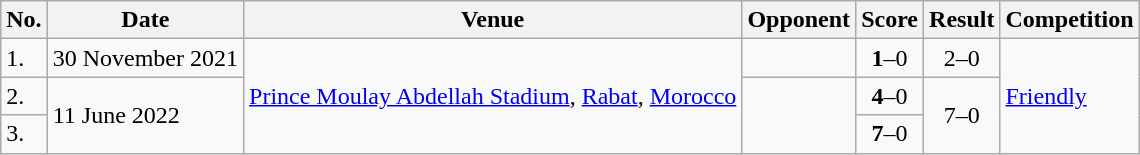<table class="wikitable">
<tr>
<th>No.</th>
<th>Date</th>
<th>Venue</th>
<th>Opponent</th>
<th>Score</th>
<th>Result</th>
<th>Competition</th>
</tr>
<tr>
<td>1.</td>
<td>30 November 2021</td>
<td rowspan="3"><a href='#'>Prince Moulay Abdellah Stadium</a>, <a href='#'>Rabat</a>, <a href='#'>Morocco</a></td>
<td></td>
<td align="center"><strong>1</strong>–0</td>
<td align="center">2–0</td>
<td rowspan="3"><a href='#'>Friendly</a></td>
</tr>
<tr>
<td>2.</td>
<td rowspan="2">11 June 2022</td>
<td rowspan="2"></td>
<td align="center"><strong>4</strong>–0</td>
<td rowspan="2" align="center">7–0</td>
</tr>
<tr>
<td>3.</td>
<td align="center"><strong>7</strong>–0</td>
</tr>
</table>
